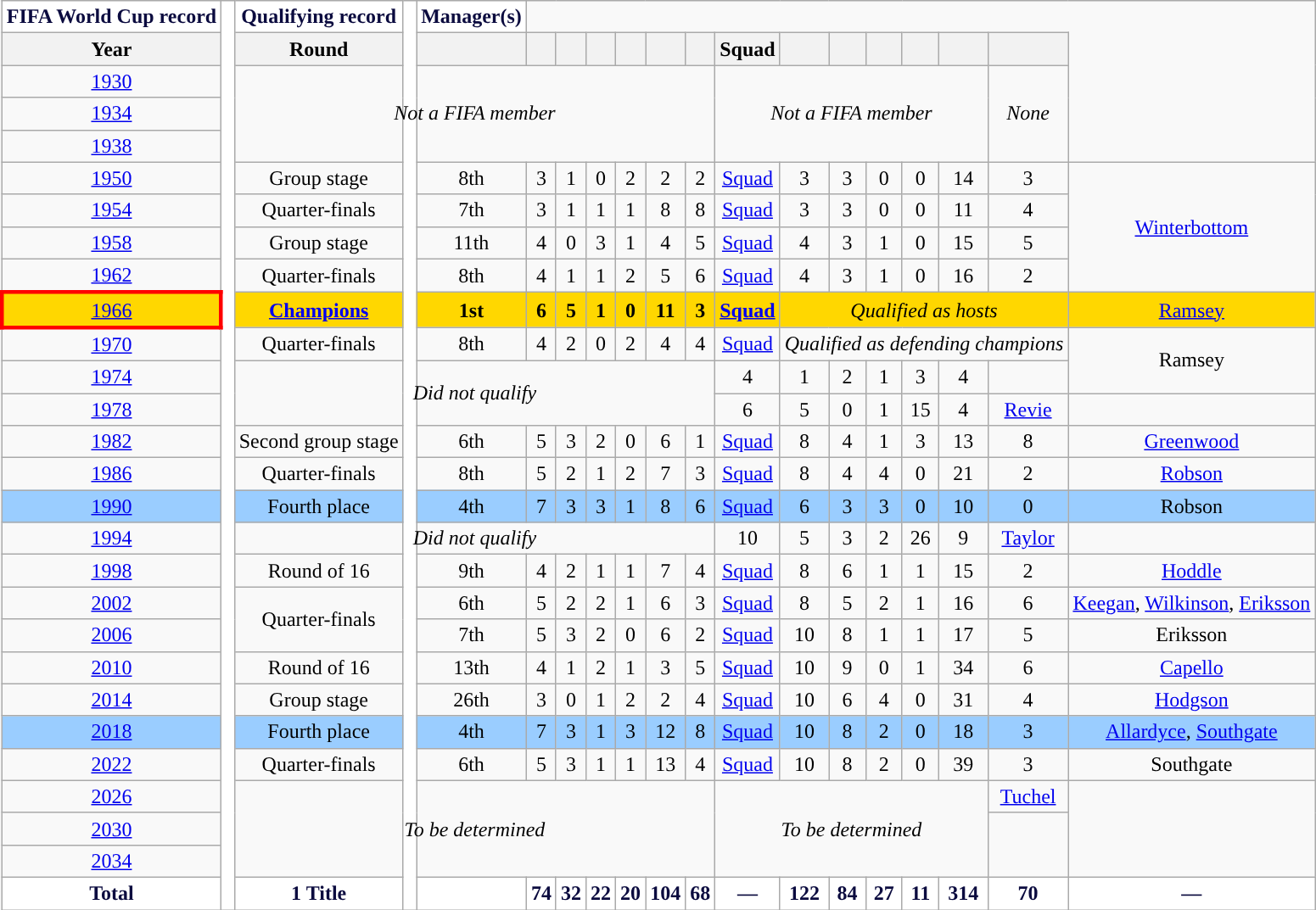<table class="wikitable" style="text-align:center;">
<tr>
<th style="background:white; color:#0B0B3F; ">FIFA World Cup record</th>
<th style="width:1%;background:white" rowspan=99></th>
<th style="background:white; color:#0B0B3F; ">Qualifying record</th>
<th style="width:1%;background:white" rowspan=99></th>
<th style="background:white; color:#0B0B3F; ">Manager(s)</th>
</tr>
<tr>
<th scope="col">Year</th>
<th scope="col">Round</th>
<th scope="col"></th>
<th scope="col"></th>
<th scope="col"></th>
<th scope="col"></th>
<th scope="col"></th>
<th scope="col"></th>
<th scope="col"></th>
<th scope="col">Squad</th>
<th scope="col"></th>
<th scope="col"></th>
<th scope="col"></th>
<th scope="col"></th>
<th scope="col"></th>
<th scope="col"></th>
</tr>
<tr>
<td scope="row"> <a href='#'>1930</a></td>
<td rowspan=3 colspan=9><em>Not a FIFA member</em></td>
<td rowspan=3 colspan=6><em>Not a FIFA member</em></td>
<td rowspan=3><em>None</em></td>
</tr>
<tr>
<td scope="row"> <a href='#'>1934</a></td>
</tr>
<tr>
<td scope="row"> <a href='#'>1938</a></td>
</tr>
<tr>
<td scope="row"> <a href='#'>1950</a></td>
<td>Group stage</td>
<td>8th</td>
<td>3</td>
<td>1</td>
<td>0</td>
<td>2</td>
<td>2</td>
<td>2</td>
<td><a href='#'>Squad</a></td>
<td>3</td>
<td>3</td>
<td>0</td>
<td>0</td>
<td>14</td>
<td>3</td>
<td rowspan=4><a href='#'>Winterbottom</a></td>
</tr>
<tr>
<td scope="row"> <a href='#'>1954</a></td>
<td>Quarter-finals</td>
<td>7th</td>
<td>3</td>
<td>1</td>
<td>1</td>
<td>1</td>
<td>8</td>
<td>8</td>
<td><a href='#'>Squad</a></td>
<td>3</td>
<td>3</td>
<td>0</td>
<td>0</td>
<td>11</td>
<td>4</td>
</tr>
<tr>
<td scope="row"> <a href='#'>1958</a></td>
<td>Group stage</td>
<td>11th</td>
<td>4</td>
<td>0</td>
<td>3</td>
<td>1</td>
<td>4</td>
<td>5</td>
<td><a href='#'>Squad</a></td>
<td>4</td>
<td>3</td>
<td>1</td>
<td>0</td>
<td>15</td>
<td>5</td>
</tr>
<tr>
<td scope="row"> <a href='#'>1962</a></td>
<td>Quarter-finals</td>
<td>8th</td>
<td>4</td>
<td>1</td>
<td>1</td>
<td>2</td>
<td>5</td>
<td>6</td>
<td><a href='#'>Squad</a></td>
<td>4</td>
<td>3</td>
<td>1</td>
<td>0</td>
<td>16</td>
<td>2</td>
</tr>
<tr style="background:gold">
<td style="border: 3px solid red" scope="row"> <a href='#'>1966</a></td>
<td><strong><a href='#'>Champions</a></strong></td>
<td><strong>1st</strong></td>
<td><strong>6</strong></td>
<td><strong>5</strong></td>
<td><strong>1</strong></td>
<td><strong>0</strong></td>
<td><strong>11</strong></td>
<td><strong>3</strong></td>
<td><strong><a href='#'>Squad</a></strong></td>
<td colspan=6><em>Qualified as hosts</em></td>
<td><a href='#'>Ramsey</a></td>
</tr>
<tr>
<td scope="row"> <a href='#'>1970</a></td>
<td>Quarter-finals</td>
<td>8th</td>
<td>4</td>
<td>2</td>
<td>0</td>
<td>2</td>
<td>4</td>
<td>4</td>
<td><a href='#'>Squad</a></td>
<td colspan=6><em>Qualified as defending champions</em></td>
<td rowspan=2>Ramsey</td>
</tr>
<tr>
<td scope="row"> <a href='#'>1974</a></td>
<td rowspan=2 colspan=9><em>Did not qualify</em></td>
<td>4</td>
<td>1</td>
<td>2</td>
<td>1</td>
<td>3</td>
<td>4</td>
</tr>
<tr>
<td scope="row"> <a href='#'>1978</a></td>
<td>6</td>
<td>5</td>
<td>0</td>
<td>1</td>
<td>15</td>
<td>4</td>
<td><a href='#'>Revie</a></td>
</tr>
<tr>
<td scope="row"> <a href='#'>1982</a></td>
<td>Second group stage</td>
<td>6th</td>
<td>5</td>
<td>3</td>
<td>2</td>
<td>0</td>
<td>6</td>
<td>1</td>
<td><a href='#'>Squad</a></td>
<td>8</td>
<td>4</td>
<td>1</td>
<td>3</td>
<td>13</td>
<td>8</td>
<td><a href='#'>Greenwood</a></td>
</tr>
<tr>
<td scope="row"> <a href='#'>1986</a></td>
<td>Quarter-finals</td>
<td>8th</td>
<td>5</td>
<td>2</td>
<td>1</td>
<td>2</td>
<td>7</td>
<td>3</td>
<td><a href='#'>Squad</a></td>
<td>8</td>
<td>4</td>
<td>4</td>
<td>0</td>
<td>21</td>
<td>2</td>
<td><a href='#'>Robson</a></td>
</tr>
<tr style="background:#9acdff">
<td scope="row"> <a href='#'>1990</a></td>
<td>Fourth place</td>
<td>4th</td>
<td>7</td>
<td>3</td>
<td>3</td>
<td>1</td>
<td>8</td>
<td>6</td>
<td><a href='#'>Squad</a></td>
<td>6</td>
<td>3</td>
<td>3</td>
<td>0</td>
<td>10</td>
<td>0</td>
<td>Robson</td>
</tr>
<tr>
<td scope="row"> <a href='#'>1994</a></td>
<td colspan=9><em>Did not qualify</em></td>
<td>10</td>
<td>5</td>
<td>3</td>
<td>2</td>
<td>26</td>
<td>9</td>
<td><a href='#'>Taylor</a></td>
</tr>
<tr>
<td scope="row"> <a href='#'>1998</a></td>
<td>Round of 16</td>
<td>9th</td>
<td>4</td>
<td>2</td>
<td>1</td>
<td>1</td>
<td>7</td>
<td>4</td>
<td><a href='#'>Squad</a></td>
<td>8</td>
<td>6</td>
<td>1</td>
<td>1</td>
<td>15</td>
<td>2</td>
<td><a href='#'>Hoddle</a></td>
</tr>
<tr>
<td scope="row">  <a href='#'>2002</a></td>
<td rowspan=2>Quarter-finals</td>
<td>6th</td>
<td>5</td>
<td>2</td>
<td>2</td>
<td>1</td>
<td>6</td>
<td>3</td>
<td><a href='#'>Squad</a></td>
<td>8</td>
<td>5</td>
<td>2</td>
<td>1</td>
<td>16</td>
<td>6</td>
<td><a href='#'>Keegan</a>, <a href='#'>Wilkinson</a>, <a href='#'>Eriksson</a></td>
</tr>
<tr>
<td scope="row"> <a href='#'>2006</a></td>
<td>7th</td>
<td>5</td>
<td>3</td>
<td>2</td>
<td>0</td>
<td>6</td>
<td>2</td>
<td><a href='#'>Squad</a></td>
<td>10</td>
<td>8</td>
<td>1</td>
<td>1</td>
<td>17</td>
<td>5</td>
<td>Eriksson</td>
</tr>
<tr>
<td scope="row"> <a href='#'>2010</a></td>
<td>Round of 16</td>
<td>13th</td>
<td>4</td>
<td>1</td>
<td>2</td>
<td>1</td>
<td>3</td>
<td>5</td>
<td><a href='#'>Squad</a></td>
<td>10</td>
<td>9</td>
<td>0</td>
<td>1</td>
<td>34</td>
<td>6</td>
<td><a href='#'>Capello</a></td>
</tr>
<tr>
<td scope="row"> <a href='#'>2014</a></td>
<td>Group stage</td>
<td>26th</td>
<td>3</td>
<td>0</td>
<td>1</td>
<td>2</td>
<td>2</td>
<td>4</td>
<td><a href='#'>Squad</a></td>
<td>10</td>
<td>6</td>
<td>4</td>
<td>0</td>
<td>31</td>
<td>4</td>
<td><a href='#'>Hodgson</a></td>
</tr>
<tr style="background:#9acdff">
<td scope="row"> <a href='#'>2018</a></td>
<td>Fourth place</td>
<td>4th</td>
<td>7</td>
<td>3</td>
<td>1</td>
<td>3</td>
<td>12</td>
<td>8</td>
<td><a href='#'>Squad</a></td>
<td>10</td>
<td>8</td>
<td>2</td>
<td>0</td>
<td>18</td>
<td>3</td>
<td><a href='#'>Allardyce</a>, <a href='#'>Southgate</a></td>
</tr>
<tr>
<td scope="row"> <a href='#'>2022</a></td>
<td>Quarter-finals</td>
<td>6th</td>
<td>5</td>
<td>3</td>
<td>1</td>
<td>1</td>
<td>13</td>
<td>4</td>
<td><a href='#'>Squad</a></td>
<td>10</td>
<td>8</td>
<td>2</td>
<td>0</td>
<td>39</td>
<td>3</td>
<td>Southgate</td>
</tr>
<tr>
<td>   <a href='#'>2026</a></td>
<td colspan=9 rowspan=3><em>To be determined</em></td>
<td colspan=6 rowspan=3><em>To be determined</em></td>
<td><a href='#'>Tuchel</a></td>
</tr>
<tr>
<td>   <a href='#'>2030</a></td>
<td rowspan=2></td>
</tr>
<tr>
<td> <a href='#'>2034</a></td>
</tr>
<tr>
<th style="background:white; color:#0B0B3F; ">Total</th>
<th style="background:white; color:#0B0B3F; ">1 Title</th>
<th style="background:white; color:#0B0B3F; "></th>
<th style="background:white; color:#0B0B3F; ">74</th>
<th style="background:white; color:#0B0B3F; ">32</th>
<th style="background:white; color:#0B0B3F; ">22</th>
<th style="background:white; color:#0B0B3F; ">20</th>
<th style="background:white; color:#0B0B3F; ">104</th>
<th style="background:white; color:#0B0B3F; ">68</th>
<th style="background:white; color:#0B0B3F; ">—</th>
<th style="background:white; color:#0B0B3F; ">122</th>
<th style="background:white; color:#0B0B3F; ">84</th>
<th style="background:white; color:#0B0B3F; ">27</th>
<th style="background:white; color:#0B0B3F; ">11</th>
<th style="background:white; color:#0B0B3F; ">314</th>
<th style="background:white; color:#0B0B3F; ">70</th>
<th style="background:white; color:#0B0B3F; ">—</th>
</tr>
</table>
